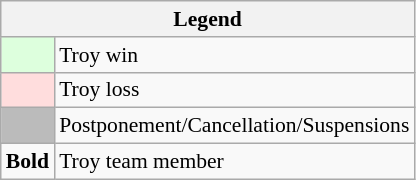<table class="wikitable" style="font-size:90%">
<tr>
<th colspan="2">Legend</th>
</tr>
<tr>
<td bgcolor="#ddffdd"> </td>
<td>Troy win</td>
</tr>
<tr>
<td bgcolor="#ffdddd"> </td>
<td>Troy loss</td>
</tr>
<tr>
<td bgcolor="#bbbbbb"> </td>
<td>Postponement/Cancellation/Suspensions</td>
</tr>
<tr>
<td><strong>Bold</strong></td>
<td>Troy team member</td>
</tr>
</table>
